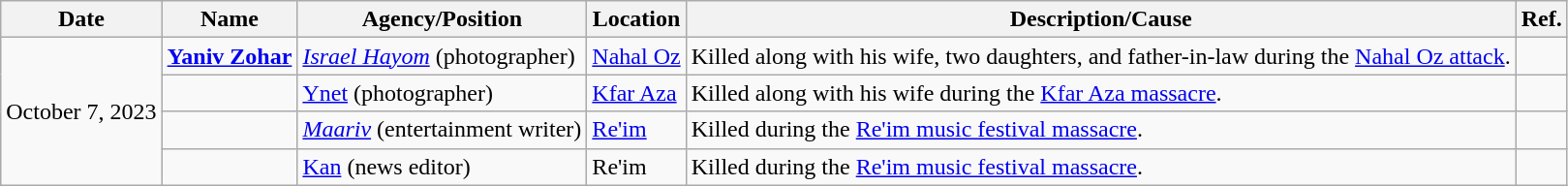<table class="wikitable static-row-numbers">
<tr>
<th scope="col" style="min-width: 90px;">Date</th>
<th>Name</th>
<th>Agency/Position</th>
<th>Location</th>
<th>Description/Cause</th>
<th>Ref.</th>
</tr>
<tr>
<td rowspan="4">October 7, 2023</td>
<td><strong><a href='#'>Yaniv Zohar</a></strong></td>
<td><em><a href='#'>Israel Hayom</a></em> (photographer)</td>
<td><a href='#'>Nahal Oz</a></td>
<td>Killed along with his wife, two daughters, and father-in-law during the <a href='#'>Nahal Oz attack</a>.</td>
<td></td>
</tr>
<tr>
<td><strong></strong></td>
<td><a href='#'>Ynet</a> (photographer)</td>
<td><a href='#'>Kfar Aza</a></td>
<td>Killed along with his wife during the <a href='#'>Kfar Aza massacre</a>.</td>
<td></td>
</tr>
<tr>
<td><strong></strong></td>
<td><a href='#'><em>Maariv</em></a> (entertainment writer)</td>
<td><a href='#'>Re'im</a></td>
<td>Killed during the <a href='#'>Re'im music festival massacre</a>.</td>
<td></td>
</tr>
<tr>
<td><strong></strong></td>
<td><a href='#'>Kan</a> (news editor)</td>
<td>Re'im</td>
<td>Killed during the <a href='#'>Re'im music festival massacre</a>.</td>
<td></td>
</tr>
</table>
